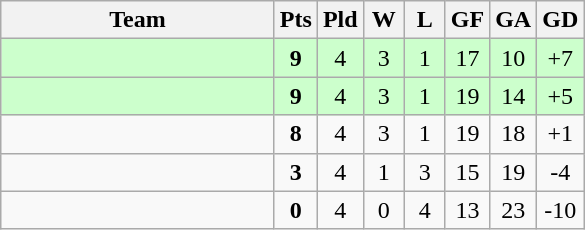<table class="wikitable" style="text-align:center;">
<tr>
<th width=175>Team</th>
<th width=20 abbr="Points">Pts</th>
<th width=20 abbr="Played">Pld</th>
<th width=20 abbr="Won">W</th>
<th width=20 abbr="Lost">L</th>
<th width=20 abbr="Goals for">GF</th>
<th width=20 abbr="Goals against">GA</th>
<th width=20 abbr="Goal difference">GD</th>
</tr>
<tr style="background:#ccffcc;">
<td style="text-align:left;"></td>
<td><strong>9</strong></td>
<td>4</td>
<td>3</td>
<td>1</td>
<td>17</td>
<td>10</td>
<td>+7</td>
</tr>
<tr style="background:#ccffcc;">
<td style="text-align:left;"></td>
<td><strong>9</strong></td>
<td>4</td>
<td>3</td>
<td>1</td>
<td>19</td>
<td>14</td>
<td>+5</td>
</tr>
<tr>
<td style="text-align:left;"></td>
<td><strong>8</strong></td>
<td>4</td>
<td>3</td>
<td>1</td>
<td>19</td>
<td>18</td>
<td>+1</td>
</tr>
<tr>
<td style="text-align:left;"></td>
<td><strong>3</strong></td>
<td>4</td>
<td>1</td>
<td>3</td>
<td>15</td>
<td>19</td>
<td>-4</td>
</tr>
<tr>
<td style="text-align:left;"></td>
<td><strong>0</strong></td>
<td>4</td>
<td>0</td>
<td>4</td>
<td>13</td>
<td>23</td>
<td>-10</td>
</tr>
</table>
